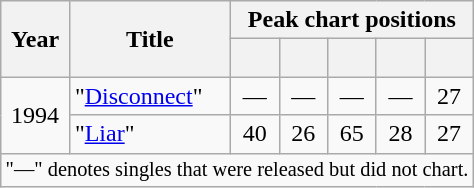<table class="wikitable" style="text-align:center">
<tr>
<th rowspan="2">Year</th>
<th rowspan="2" align="center">Title</th>
<th colspan="5">Peak chart positions</th>
</tr>
<tr>
<th width=25px></th>
<th width=25px></th>
<th width=25px><br></th>
<th width=25px><br></th>
<th width=25px><br></th>
</tr>
<tr>
<td rowspan="2">1994</td>
<td align="left">"<a href='#'>Disconnect</a>"</td>
<td>—</td>
<td>—</td>
<td>—</td>
<td>—</td>
<td>27</td>
</tr>
<tr>
<td align="left">"<a href='#'>Liar</a>"</td>
<td>40</td>
<td>26</td>
<td>65</td>
<td>28</td>
<td>27</td>
</tr>
<tr>
<td colspan=13 style="font-size:85%">"—" denotes singles that were released but did not chart.</td>
</tr>
</table>
